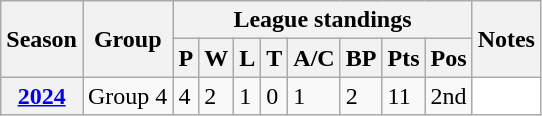<table class="wikitable sortable">
<tr>
<th scope="col" rowspan="2">Season</th>
<th scope="col" rowspan="2">Group</th>
<th scope="col" colspan="8">League standings</th>
<th scope="col" rowspan="2">Notes</th>
</tr>
<tr>
<th scope="col">P</th>
<th scope="col">W</th>
<th scope="col">L</th>
<th scope="col">T</th>
<th scope="col">A/C</th>
<th scope="col">BP</th>
<th scope="col">Pts</th>
<th scope="col">Pos</th>
</tr>
<tr>
<th scope="row"><a href='#'>2024</a></th>
<td>Group 4</td>
<td>4</td>
<td>2</td>
<td>1</td>
<td>0</td>
<td>1</td>
<td>2</td>
<td>11</td>
<td>2nd</td>
<td style="background: white;"></td>
</tr>
</table>
